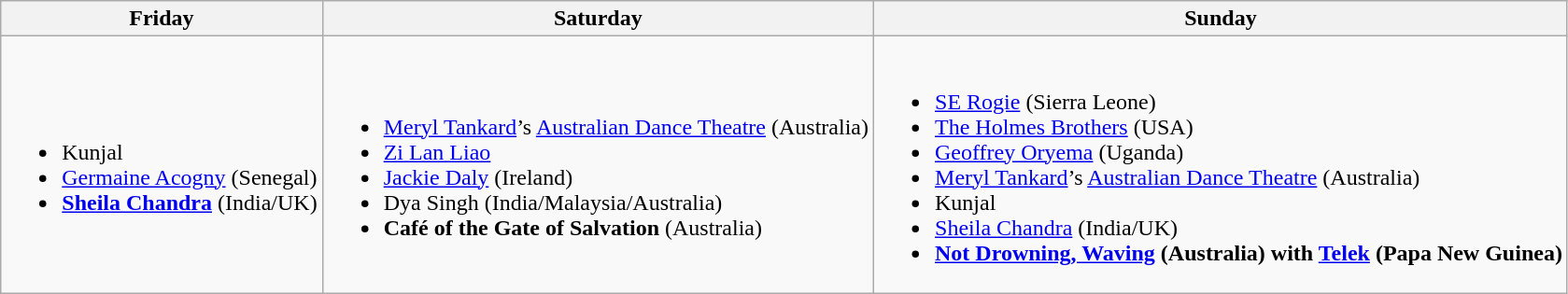<table class="wikitable">
<tr>
<th>Friday</th>
<th>Saturday</th>
<th>Sunday</th>
</tr>
<tr>
<td><br><ul><li>Kunjal</li><li><a href='#'>Germaine Acogny</a> (Senegal)</li><li><strong><a href='#'>Sheila Chandra</a></strong> (India/UK)</li></ul></td>
<td><br><ul><li><a href='#'>Meryl Tankard</a>’s <a href='#'>Australian Dance Theatre</a> (Australia)</li><li><a href='#'>Zi Lan Liao</a></li><li><a href='#'>Jackie Daly</a> (Ireland)</li><li>Dya Singh (India/Malaysia/Australia)</li><li><strong>Café of the Gate of Salvation</strong> (Australia)</li></ul></td>
<td><br><ul><li><a href='#'>SE Rogie</a> (Sierra Leone)</li><li><a href='#'>The Holmes Brothers</a> (USA)</li><li><a href='#'>Geoffrey Oryema</a> (Uganda)</li><li><a href='#'>Meryl Tankard</a>’s <a href='#'>Australian Dance Theatre</a> (Australia)</li><li>Kunjal</li><li><a href='#'>Sheila Chandra</a> (India/UK)</li><li><strong><a href='#'>Not Drowning, Waving</a> (Australia) with <a href='#'>Telek</a> (Papa New Guinea)</strong></li></ul></td>
</tr>
</table>
